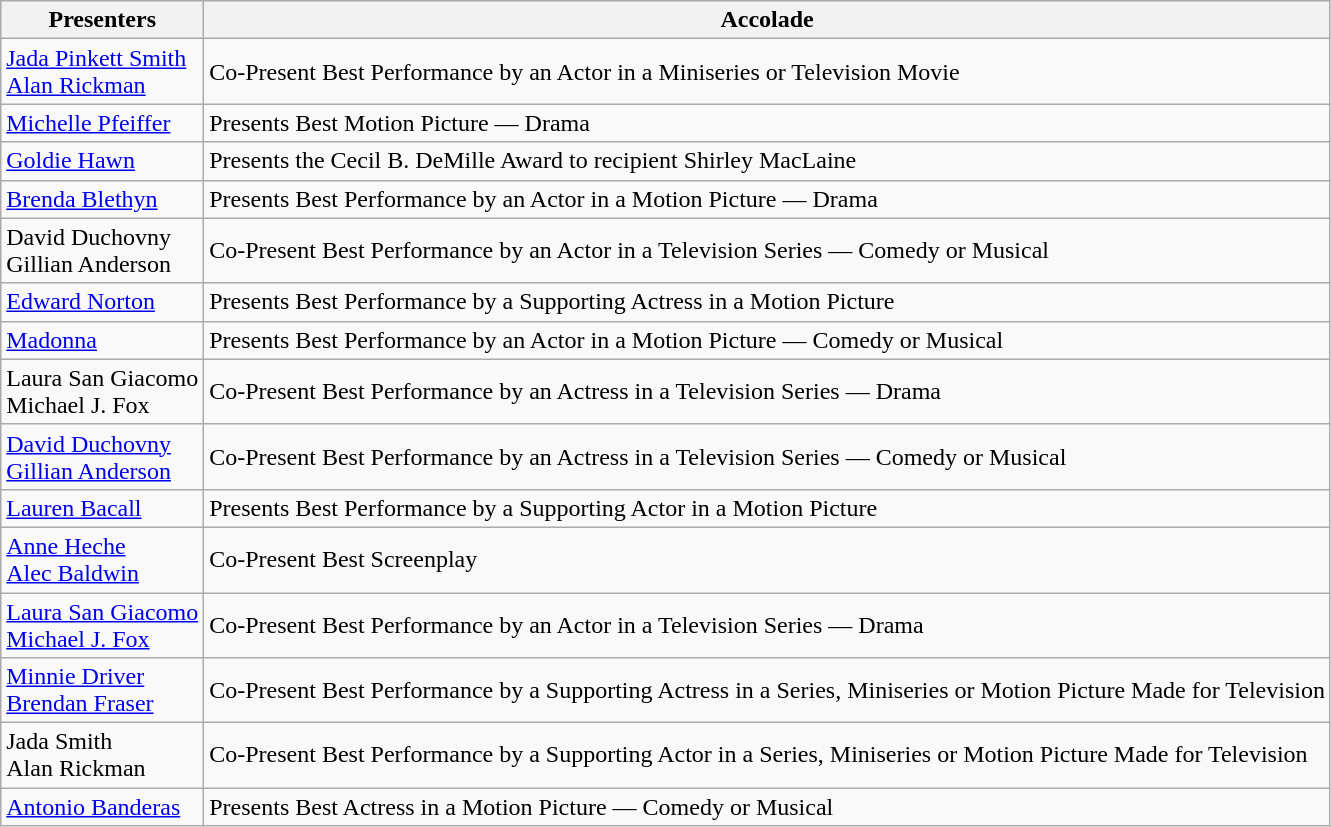<table class="wikitable">
<tr>
<th>Presenters</th>
<th>Accolade</th>
</tr>
<tr>
<td><a href='#'>Jada Pinkett Smith</a><br><a href='#'>Alan Rickman</a></td>
<td>Co-Present Best Performance by an Actor in a Miniseries or Television Movie</td>
</tr>
<tr>
<td><a href='#'>Michelle Pfeiffer</a></td>
<td>Presents Best Motion Picture — Drama</td>
</tr>
<tr>
<td><a href='#'>Goldie Hawn</a></td>
<td>Presents the Cecil B. DeMille Award to recipient Shirley MacLaine</td>
</tr>
<tr>
<td><a href='#'>Brenda Blethyn</a></td>
<td>Presents Best Performance by an Actor in a Motion Picture — Drama</td>
</tr>
<tr>
<td>David Duchovny<br>Gillian Anderson</td>
<td>Co-Present Best Performance by an Actor in a Television Series — Comedy or Musical</td>
</tr>
<tr>
<td><a href='#'>Edward Norton</a></td>
<td>Presents Best Performance by a Supporting Actress in a Motion Picture</td>
</tr>
<tr>
<td><a href='#'>Madonna</a></td>
<td>Presents Best Performance by an Actor in a Motion Picture — Comedy or Musical</td>
</tr>
<tr>
<td>Laura San Giacomo<br>Michael J. Fox</td>
<td>Co-Present Best Performance by an Actress in a Television Series — Drama</td>
</tr>
<tr>
<td><a href='#'>David Duchovny</a><br><a href='#'>Gillian Anderson</a></td>
<td>Co-Present Best Performance by an Actress in a Television Series — Comedy or Musical</td>
</tr>
<tr>
<td><a href='#'>Lauren Bacall</a></td>
<td>Presents Best Performance by a Supporting Actor in a Motion Picture</td>
</tr>
<tr>
<td><a href='#'>Anne Heche</a><br><a href='#'>Alec Baldwin</a></td>
<td>Co-Present Best Screenplay</td>
</tr>
<tr>
<td><a href='#'>Laura San Giacomo</a><br><a href='#'>Michael J. Fox</a></td>
<td>Co-Present Best Performance by an Actor in a Television Series — Drama</td>
</tr>
<tr>
<td><a href='#'>Minnie Driver</a><br><a href='#'>Brendan Fraser</a></td>
<td>Co-Present Best Performance by a Supporting Actress in a Series, Miniseries or Motion Picture Made for Television</td>
</tr>
<tr>
<td>Jada Smith<br>Alan Rickman</td>
<td>Co-Present Best Performance by a Supporting Actor in a Series, Miniseries or Motion Picture Made for Television</td>
</tr>
<tr>
<td><a href='#'>Antonio Banderas</a></td>
<td>Presents Best Actress in a Motion Picture — Comedy or Musical</td>
</tr>
</table>
